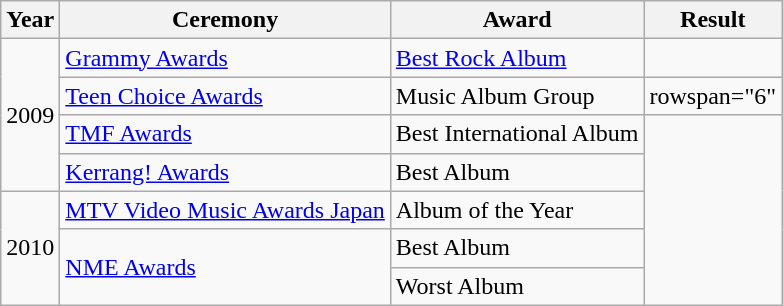<table class="wikitable">
<tr>
<th>Year</th>
<th>Ceremony</th>
<th>Award</th>
<th>Result</th>
</tr>
<tr>
<td rowspan="4">2009</td>
<td><a href='#'>Grammy Awards</a></td>
<td><a href='#'>Best Rock Album</a></td>
<td></td>
</tr>
<tr>
<td><a href='#'>Teen Choice Awards</a></td>
<td>Music Album Group</td>
<td>rowspan="6" </td>
</tr>
<tr>
<td><a href='#'>TMF Awards</a></td>
<td>Best International Album</td>
</tr>
<tr>
<td><a href='#'>Kerrang! Awards</a></td>
<td>Best Album</td>
</tr>
<tr>
<td rowspan="3">2010</td>
<td><a href='#'>MTV Video Music Awards Japan</a></td>
<td>Album of the Year</td>
</tr>
<tr>
<td rowspan="2"><a href='#'>NME Awards</a></td>
<td>Best Album</td>
</tr>
<tr>
<td>Worst Album</td>
</tr>
</table>
